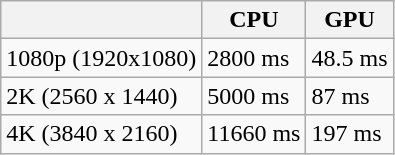<table class="wikitable">
<tr>
<th></th>
<th>CPU</th>
<th>GPU</th>
</tr>
<tr>
<td>1080p (1920x1080)</td>
<td>2800 ms</td>
<td>48.5 ms</td>
</tr>
<tr>
<td>2K (2560 x 1440)</td>
<td>5000 ms</td>
<td>87 ms</td>
</tr>
<tr>
<td>4K (3840 x 2160)</td>
<td>11660 ms</td>
<td>197 ms</td>
</tr>
</table>
